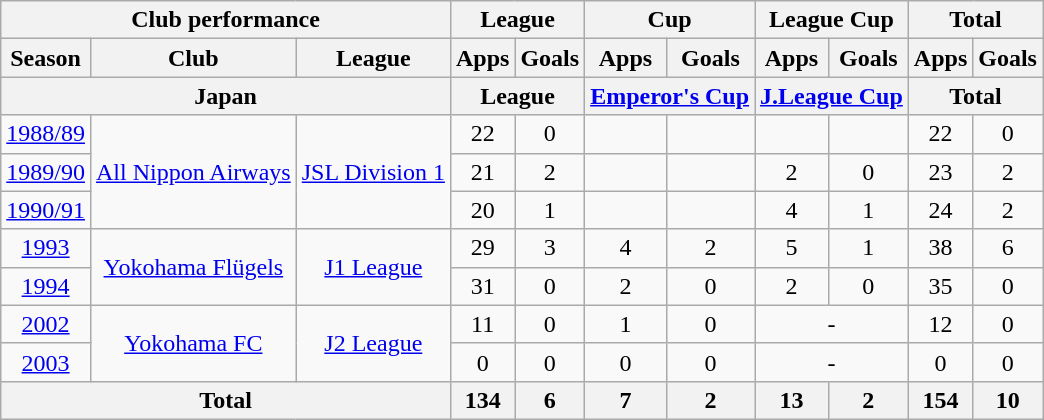<table class="wikitable" style="text-align:center;">
<tr>
<th colspan=3>Club performance</th>
<th colspan=2>League</th>
<th colspan=2>Cup</th>
<th colspan=2>League Cup</th>
<th colspan=2>Total</th>
</tr>
<tr>
<th>Season</th>
<th>Club</th>
<th>League</th>
<th>Apps</th>
<th>Goals</th>
<th>Apps</th>
<th>Goals</th>
<th>Apps</th>
<th>Goals</th>
<th>Apps</th>
<th>Goals</th>
</tr>
<tr>
<th colspan=3>Japan</th>
<th colspan=2>League</th>
<th colspan=2><a href='#'>Emperor's Cup</a></th>
<th colspan=2><a href='#'>J.League Cup</a></th>
<th colspan=2>Total</th>
</tr>
<tr>
<td><a href='#'>1988/89</a></td>
<td rowspan="3"><a href='#'>All Nippon Airways</a></td>
<td rowspan="3"><a href='#'>JSL Division 1</a></td>
<td>22</td>
<td>0</td>
<td></td>
<td></td>
<td></td>
<td></td>
<td>22</td>
<td>0</td>
</tr>
<tr>
<td><a href='#'>1989/90</a></td>
<td>21</td>
<td>2</td>
<td></td>
<td></td>
<td>2</td>
<td>0</td>
<td>23</td>
<td>2</td>
</tr>
<tr>
<td><a href='#'>1990/91</a></td>
<td>20</td>
<td>1</td>
<td></td>
<td></td>
<td>4</td>
<td>1</td>
<td>24</td>
<td>2</td>
</tr>
<tr>
<td><a href='#'>1993</a></td>
<td rowspan="2"><a href='#'>Yokohama Flügels</a></td>
<td rowspan="2"><a href='#'>J1 League</a></td>
<td>29</td>
<td>3</td>
<td>4</td>
<td>2</td>
<td>5</td>
<td>1</td>
<td>38</td>
<td>6</td>
</tr>
<tr>
<td><a href='#'>1994</a></td>
<td>31</td>
<td>0</td>
<td>2</td>
<td>0</td>
<td>2</td>
<td>0</td>
<td>35</td>
<td>0</td>
</tr>
<tr>
<td><a href='#'>2002</a></td>
<td rowspan="2"><a href='#'>Yokohama FC</a></td>
<td rowspan="2"><a href='#'>J2 League</a></td>
<td>11</td>
<td>0</td>
<td>1</td>
<td>0</td>
<td colspan="2">-</td>
<td>12</td>
<td>0</td>
</tr>
<tr>
<td><a href='#'>2003</a></td>
<td>0</td>
<td>0</td>
<td>0</td>
<td>0</td>
<td colspan="2">-</td>
<td>0</td>
<td>0</td>
</tr>
<tr>
<th colspan=3>Total</th>
<th>134</th>
<th>6</th>
<th>7</th>
<th>2</th>
<th>13</th>
<th>2</th>
<th>154</th>
<th>10</th>
</tr>
</table>
